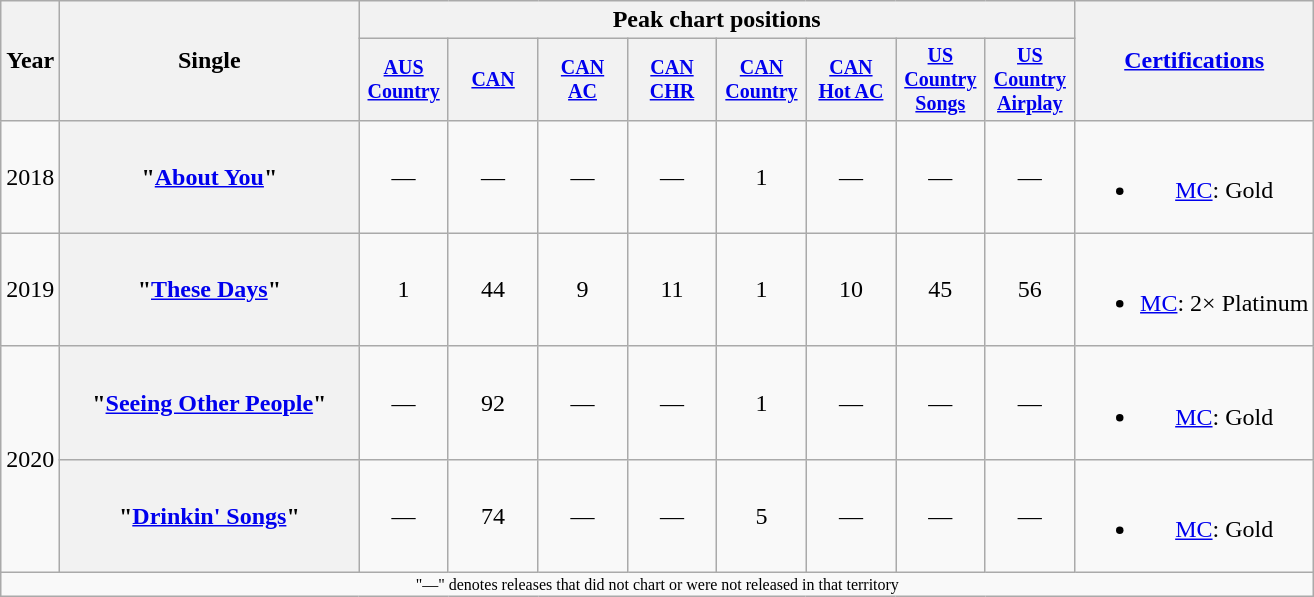<table class="wikitable plainrowheaders" style="text-align:center;">
<tr>
<th rowspan="2">Year</th>
<th rowspan="2" style="width:12em;">Single</th>
<th colspan="8">Peak chart positions</th>
<th rowspan="2"><a href='#'>Certifications</a></th>
</tr>
<tr style="font-size:smaller;">
<th style="width:4em;"><a href='#'>AUS Country</a><br></th>
<th style="width:4em;"><a href='#'>CAN</a><br></th>
<th style="width:4em;"><a href='#'>CAN<br> AC</a><br></th>
<th style="width:4em;"><a href='#'>CAN<br>CHR</a><br></th>
<th style="width:4em;"><a href='#'>CAN Country</a><br></th>
<th style="width:4em;"><a href='#'>CAN<br>Hot AC</a><br></th>
<th style="width:4em;"><a href='#'>US Country Songs</a><br></th>
<th style="width:4em;"><a href='#'>US Country Airplay</a><br></th>
</tr>
<tr>
<td>2018</td>
<th scope="row">"<a href='#'>About You</a>"</th>
<td>—</td>
<td>—</td>
<td>—</td>
<td>—</td>
<td>1</td>
<td>—</td>
<td>—</td>
<td>—</td>
<td><br><ul><li><a href='#'>MC</a>: Gold</li></ul></td>
</tr>
<tr>
<td>2019</td>
<th scope="row">"<a href='#'>These Days</a>"</th>
<td>1</td>
<td>44</td>
<td>9</td>
<td>11</td>
<td>1</td>
<td>10</td>
<td>45</td>
<td>56</td>
<td><br><ul><li><a href='#'>MC</a>: 2× Platinum</li></ul></td>
</tr>
<tr>
<td rowspan="2">2020</td>
<th scope="row">"<a href='#'>Seeing Other People</a>"</th>
<td>—</td>
<td>92</td>
<td>—</td>
<td>—</td>
<td>1</td>
<td>—</td>
<td>—</td>
<td>—</td>
<td><br><ul><li><a href='#'>MC</a>: Gold</li></ul></td>
</tr>
<tr>
<th scope="row">"<a href='#'>Drinkin' Songs</a>"</th>
<td>—</td>
<td>74</td>
<td>—</td>
<td>—</td>
<td>5</td>
<td>—</td>
<td>—</td>
<td>—</td>
<td><br><ul><li><a href='#'>MC</a>: Gold</li></ul></td>
</tr>
<tr>
<td colspan="11" style="font-size:8pt">"—" denotes releases that did not chart or were not released in that territory</td>
</tr>
</table>
